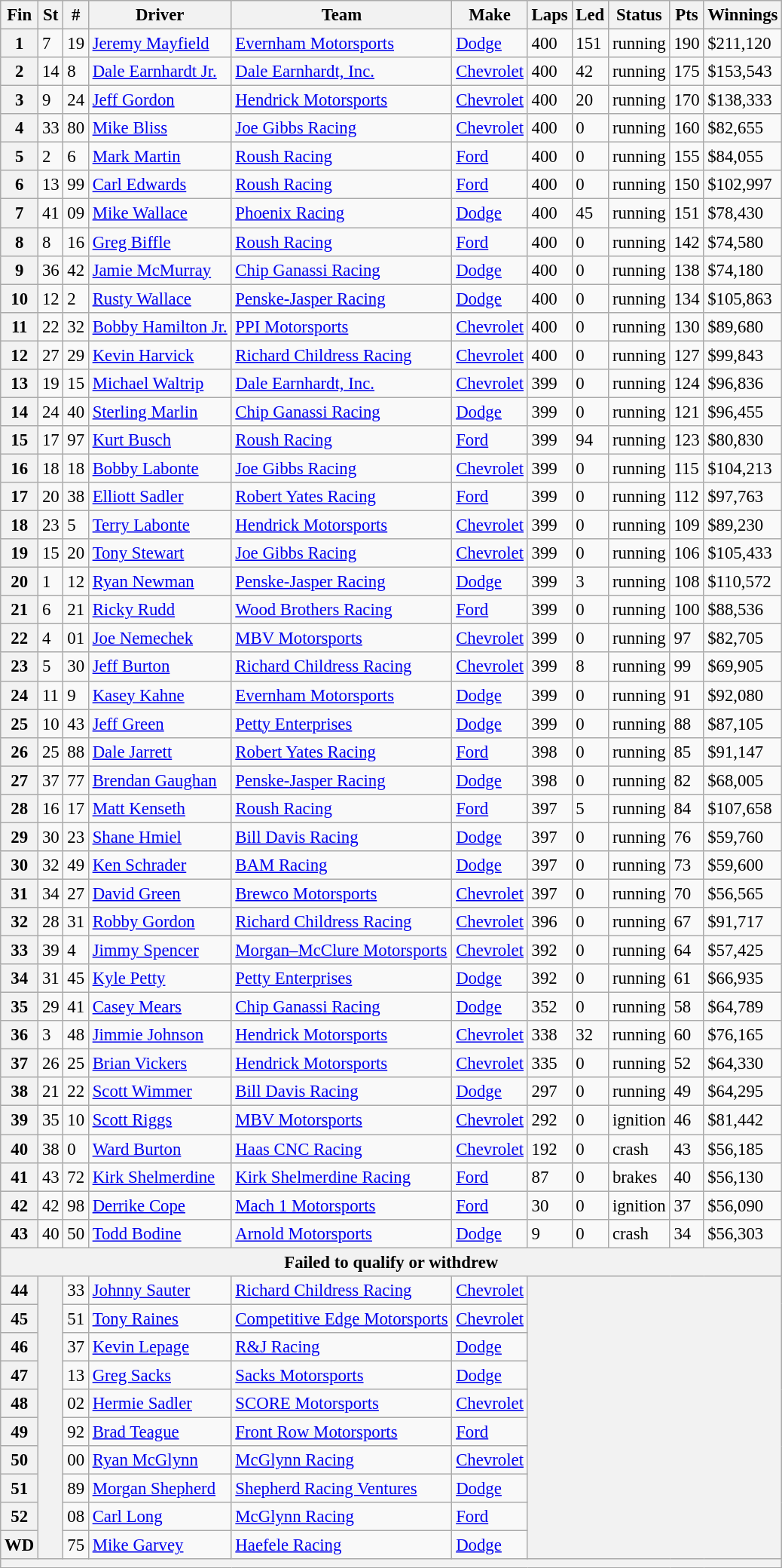<table class="wikitable" style="font-size:95%">
<tr>
<th>Fin</th>
<th>St</th>
<th>#</th>
<th>Driver</th>
<th>Team</th>
<th>Make</th>
<th>Laps</th>
<th>Led</th>
<th>Status</th>
<th>Pts</th>
<th>Winnings</th>
</tr>
<tr>
<th>1</th>
<td>7</td>
<td>19</td>
<td><a href='#'>Jeremy Mayfield</a></td>
<td><a href='#'>Evernham Motorsports</a></td>
<td><a href='#'>Dodge</a></td>
<td>400</td>
<td>151</td>
<td>running</td>
<td>190</td>
<td>$211,120</td>
</tr>
<tr>
<th>2</th>
<td>14</td>
<td>8</td>
<td><a href='#'>Dale Earnhardt Jr.</a></td>
<td><a href='#'>Dale Earnhardt, Inc.</a></td>
<td><a href='#'>Chevrolet</a></td>
<td>400</td>
<td>42</td>
<td>running</td>
<td>175</td>
<td>$153,543</td>
</tr>
<tr>
<th>3</th>
<td>9</td>
<td>24</td>
<td><a href='#'>Jeff Gordon</a></td>
<td><a href='#'>Hendrick Motorsports</a></td>
<td><a href='#'>Chevrolet</a></td>
<td>400</td>
<td>20</td>
<td>running</td>
<td>170</td>
<td>$138,333</td>
</tr>
<tr>
<th>4</th>
<td>33</td>
<td>80</td>
<td><a href='#'>Mike Bliss</a></td>
<td><a href='#'>Joe Gibbs Racing</a></td>
<td><a href='#'>Chevrolet</a></td>
<td>400</td>
<td>0</td>
<td>running</td>
<td>160</td>
<td>$82,655</td>
</tr>
<tr>
<th>5</th>
<td>2</td>
<td>6</td>
<td><a href='#'>Mark Martin</a></td>
<td><a href='#'>Roush Racing</a></td>
<td><a href='#'>Ford</a></td>
<td>400</td>
<td>0</td>
<td>running</td>
<td>155</td>
<td>$84,055</td>
</tr>
<tr>
<th>6</th>
<td>13</td>
<td>99</td>
<td><a href='#'>Carl Edwards</a></td>
<td><a href='#'>Roush Racing</a></td>
<td><a href='#'>Ford</a></td>
<td>400</td>
<td>0</td>
<td>running</td>
<td>150</td>
<td>$102,997</td>
</tr>
<tr>
<th>7</th>
<td>41</td>
<td>09</td>
<td><a href='#'>Mike Wallace</a></td>
<td><a href='#'>Phoenix Racing</a></td>
<td><a href='#'>Dodge</a></td>
<td>400</td>
<td>45</td>
<td>running</td>
<td>151</td>
<td>$78,430</td>
</tr>
<tr>
<th>8</th>
<td>8</td>
<td>16</td>
<td><a href='#'>Greg Biffle</a></td>
<td><a href='#'>Roush Racing</a></td>
<td><a href='#'>Ford</a></td>
<td>400</td>
<td>0</td>
<td>running</td>
<td>142</td>
<td>$74,580</td>
</tr>
<tr>
<th>9</th>
<td>36</td>
<td>42</td>
<td><a href='#'>Jamie McMurray</a></td>
<td><a href='#'>Chip Ganassi Racing</a></td>
<td><a href='#'>Dodge</a></td>
<td>400</td>
<td>0</td>
<td>running</td>
<td>138</td>
<td>$74,180</td>
</tr>
<tr>
<th>10</th>
<td>12</td>
<td>2</td>
<td><a href='#'>Rusty Wallace</a></td>
<td><a href='#'>Penske-Jasper Racing</a></td>
<td><a href='#'>Dodge</a></td>
<td>400</td>
<td>0</td>
<td>running</td>
<td>134</td>
<td>$105,863</td>
</tr>
<tr>
<th>11</th>
<td>22</td>
<td>32</td>
<td><a href='#'>Bobby Hamilton Jr.</a></td>
<td><a href='#'>PPI Motorsports</a></td>
<td><a href='#'>Chevrolet</a></td>
<td>400</td>
<td>0</td>
<td>running</td>
<td>130</td>
<td>$89,680</td>
</tr>
<tr>
<th>12</th>
<td>27</td>
<td>29</td>
<td><a href='#'>Kevin Harvick</a></td>
<td><a href='#'>Richard Childress Racing</a></td>
<td><a href='#'>Chevrolet</a></td>
<td>400</td>
<td>0</td>
<td>running</td>
<td>127</td>
<td>$99,843</td>
</tr>
<tr>
<th>13</th>
<td>19</td>
<td>15</td>
<td><a href='#'>Michael Waltrip</a></td>
<td><a href='#'>Dale Earnhardt, Inc.</a></td>
<td><a href='#'>Chevrolet</a></td>
<td>399</td>
<td>0</td>
<td>running</td>
<td>124</td>
<td>$96,836</td>
</tr>
<tr>
<th>14</th>
<td>24</td>
<td>40</td>
<td><a href='#'>Sterling Marlin</a></td>
<td><a href='#'>Chip Ganassi Racing</a></td>
<td><a href='#'>Dodge</a></td>
<td>399</td>
<td>0</td>
<td>running</td>
<td>121</td>
<td>$96,455</td>
</tr>
<tr>
<th>15</th>
<td>17</td>
<td>97</td>
<td><a href='#'>Kurt Busch</a></td>
<td><a href='#'>Roush Racing</a></td>
<td><a href='#'>Ford</a></td>
<td>399</td>
<td>94</td>
<td>running</td>
<td>123</td>
<td>$80,830</td>
</tr>
<tr>
<th>16</th>
<td>18</td>
<td>18</td>
<td><a href='#'>Bobby Labonte</a></td>
<td><a href='#'>Joe Gibbs Racing</a></td>
<td><a href='#'>Chevrolet</a></td>
<td>399</td>
<td>0</td>
<td>running</td>
<td>115</td>
<td>$104,213</td>
</tr>
<tr>
<th>17</th>
<td>20</td>
<td>38</td>
<td><a href='#'>Elliott Sadler</a></td>
<td><a href='#'>Robert Yates Racing</a></td>
<td><a href='#'>Ford</a></td>
<td>399</td>
<td>0</td>
<td>running</td>
<td>112</td>
<td>$97,763</td>
</tr>
<tr>
<th>18</th>
<td>23</td>
<td>5</td>
<td><a href='#'>Terry Labonte</a></td>
<td><a href='#'>Hendrick Motorsports</a></td>
<td><a href='#'>Chevrolet</a></td>
<td>399</td>
<td>0</td>
<td>running</td>
<td>109</td>
<td>$89,230</td>
</tr>
<tr>
<th>19</th>
<td>15</td>
<td>20</td>
<td><a href='#'>Tony Stewart</a></td>
<td><a href='#'>Joe Gibbs Racing</a></td>
<td><a href='#'>Chevrolet</a></td>
<td>399</td>
<td>0</td>
<td>running</td>
<td>106</td>
<td>$105,433</td>
</tr>
<tr>
<th>20</th>
<td>1</td>
<td>12</td>
<td><a href='#'>Ryan Newman</a></td>
<td><a href='#'>Penske-Jasper Racing</a></td>
<td><a href='#'>Dodge</a></td>
<td>399</td>
<td>3</td>
<td>running</td>
<td>108</td>
<td>$110,572</td>
</tr>
<tr>
<th>21</th>
<td>6</td>
<td>21</td>
<td><a href='#'>Ricky Rudd</a></td>
<td><a href='#'>Wood Brothers Racing</a></td>
<td><a href='#'>Ford</a></td>
<td>399</td>
<td>0</td>
<td>running</td>
<td>100</td>
<td>$88,536</td>
</tr>
<tr>
<th>22</th>
<td>4</td>
<td>01</td>
<td><a href='#'>Joe Nemechek</a></td>
<td><a href='#'>MBV Motorsports</a></td>
<td><a href='#'>Chevrolet</a></td>
<td>399</td>
<td>0</td>
<td>running</td>
<td>97</td>
<td>$82,705</td>
</tr>
<tr>
<th>23</th>
<td>5</td>
<td>30</td>
<td><a href='#'>Jeff Burton</a></td>
<td><a href='#'>Richard Childress Racing</a></td>
<td><a href='#'>Chevrolet</a></td>
<td>399</td>
<td>8</td>
<td>running</td>
<td>99</td>
<td>$69,905</td>
</tr>
<tr>
<th>24</th>
<td>11</td>
<td>9</td>
<td><a href='#'>Kasey Kahne</a></td>
<td><a href='#'>Evernham Motorsports</a></td>
<td><a href='#'>Dodge</a></td>
<td>399</td>
<td>0</td>
<td>running</td>
<td>91</td>
<td>$92,080</td>
</tr>
<tr>
<th>25</th>
<td>10</td>
<td>43</td>
<td><a href='#'>Jeff Green</a></td>
<td><a href='#'>Petty Enterprises</a></td>
<td><a href='#'>Dodge</a></td>
<td>399</td>
<td>0</td>
<td>running</td>
<td>88</td>
<td>$87,105</td>
</tr>
<tr>
<th>26</th>
<td>25</td>
<td>88</td>
<td><a href='#'>Dale Jarrett</a></td>
<td><a href='#'>Robert Yates Racing</a></td>
<td><a href='#'>Ford</a></td>
<td>398</td>
<td>0</td>
<td>running</td>
<td>85</td>
<td>$91,147</td>
</tr>
<tr>
<th>27</th>
<td>37</td>
<td>77</td>
<td><a href='#'>Brendan Gaughan</a></td>
<td><a href='#'>Penske-Jasper Racing</a></td>
<td><a href='#'>Dodge</a></td>
<td>398</td>
<td>0</td>
<td>running</td>
<td>82</td>
<td>$68,005</td>
</tr>
<tr>
<th>28</th>
<td>16</td>
<td>17</td>
<td><a href='#'>Matt Kenseth</a></td>
<td><a href='#'>Roush Racing</a></td>
<td><a href='#'>Ford</a></td>
<td>397</td>
<td>5</td>
<td>running</td>
<td>84</td>
<td>$107,658</td>
</tr>
<tr>
<th>29</th>
<td>30</td>
<td>23</td>
<td><a href='#'>Shane Hmiel</a></td>
<td><a href='#'>Bill Davis Racing</a></td>
<td><a href='#'>Dodge</a></td>
<td>397</td>
<td>0</td>
<td>running</td>
<td>76</td>
<td>$59,760</td>
</tr>
<tr>
<th>30</th>
<td>32</td>
<td>49</td>
<td><a href='#'>Ken Schrader</a></td>
<td><a href='#'>BAM Racing</a></td>
<td><a href='#'>Dodge</a></td>
<td>397</td>
<td>0</td>
<td>running</td>
<td>73</td>
<td>$59,600</td>
</tr>
<tr>
<th>31</th>
<td>34</td>
<td>27</td>
<td><a href='#'>David Green</a></td>
<td><a href='#'>Brewco Motorsports</a></td>
<td><a href='#'>Chevrolet</a></td>
<td>397</td>
<td>0</td>
<td>running</td>
<td>70</td>
<td>$56,565</td>
</tr>
<tr>
<th>32</th>
<td>28</td>
<td>31</td>
<td><a href='#'>Robby Gordon</a></td>
<td><a href='#'>Richard Childress Racing</a></td>
<td><a href='#'>Chevrolet</a></td>
<td>396</td>
<td>0</td>
<td>running</td>
<td>67</td>
<td>$91,717</td>
</tr>
<tr>
<th>33</th>
<td>39</td>
<td>4</td>
<td><a href='#'>Jimmy Spencer</a></td>
<td><a href='#'>Morgan–McClure Motorsports</a></td>
<td><a href='#'>Chevrolet</a></td>
<td>392</td>
<td>0</td>
<td>running</td>
<td>64</td>
<td>$57,425</td>
</tr>
<tr>
<th>34</th>
<td>31</td>
<td>45</td>
<td><a href='#'>Kyle Petty</a></td>
<td><a href='#'>Petty Enterprises</a></td>
<td><a href='#'>Dodge</a></td>
<td>392</td>
<td>0</td>
<td>running</td>
<td>61</td>
<td>$66,935</td>
</tr>
<tr>
<th>35</th>
<td>29</td>
<td>41</td>
<td><a href='#'>Casey Mears</a></td>
<td><a href='#'>Chip Ganassi Racing</a></td>
<td><a href='#'>Dodge</a></td>
<td>352</td>
<td>0</td>
<td>running</td>
<td>58</td>
<td>$64,789</td>
</tr>
<tr>
<th>36</th>
<td>3</td>
<td>48</td>
<td><a href='#'>Jimmie Johnson</a></td>
<td><a href='#'>Hendrick Motorsports</a></td>
<td><a href='#'>Chevrolet</a></td>
<td>338</td>
<td>32</td>
<td>running</td>
<td>60</td>
<td>$76,165</td>
</tr>
<tr>
<th>37</th>
<td>26</td>
<td>25</td>
<td><a href='#'>Brian Vickers</a></td>
<td><a href='#'>Hendrick Motorsports</a></td>
<td><a href='#'>Chevrolet</a></td>
<td>335</td>
<td>0</td>
<td>running</td>
<td>52</td>
<td>$64,330</td>
</tr>
<tr>
<th>38</th>
<td>21</td>
<td>22</td>
<td><a href='#'>Scott Wimmer</a></td>
<td><a href='#'>Bill Davis Racing</a></td>
<td><a href='#'>Dodge</a></td>
<td>297</td>
<td>0</td>
<td>running</td>
<td>49</td>
<td>$64,295</td>
</tr>
<tr>
<th>39</th>
<td>35</td>
<td>10</td>
<td><a href='#'>Scott Riggs</a></td>
<td><a href='#'>MBV Motorsports</a></td>
<td><a href='#'>Chevrolet</a></td>
<td>292</td>
<td>0</td>
<td>ignition</td>
<td>46</td>
<td>$81,442</td>
</tr>
<tr>
<th>40</th>
<td>38</td>
<td>0</td>
<td><a href='#'>Ward Burton</a></td>
<td><a href='#'>Haas CNC Racing</a></td>
<td><a href='#'>Chevrolet</a></td>
<td>192</td>
<td>0</td>
<td>crash</td>
<td>43</td>
<td>$56,185</td>
</tr>
<tr>
<th>41</th>
<td>43</td>
<td>72</td>
<td><a href='#'>Kirk Shelmerdine</a></td>
<td><a href='#'>Kirk Shelmerdine Racing</a></td>
<td><a href='#'>Ford</a></td>
<td>87</td>
<td>0</td>
<td>brakes</td>
<td>40</td>
<td>$56,130</td>
</tr>
<tr>
<th>42</th>
<td>42</td>
<td>98</td>
<td><a href='#'>Derrike Cope</a></td>
<td><a href='#'>Mach 1 Motorsports</a></td>
<td><a href='#'>Ford</a></td>
<td>30</td>
<td>0</td>
<td>ignition</td>
<td>37</td>
<td>$56,090</td>
</tr>
<tr>
<th>43</th>
<td>40</td>
<td>50</td>
<td><a href='#'>Todd Bodine</a></td>
<td><a href='#'>Arnold Motorsports</a></td>
<td><a href='#'>Dodge</a></td>
<td>9</td>
<td>0</td>
<td>crash</td>
<td>34</td>
<td>$56,303</td>
</tr>
<tr>
<th colspan="11">Failed to qualify or withdrew</th>
</tr>
<tr>
<th>44</th>
<th rowspan="10"></th>
<td>33</td>
<td><a href='#'>Johnny Sauter</a></td>
<td><a href='#'>Richard Childress Racing</a></td>
<td><a href='#'>Chevrolet</a></td>
<th colspan="5" rowspan="10"></th>
</tr>
<tr>
<th>45</th>
<td>51</td>
<td><a href='#'>Tony Raines</a></td>
<td><a href='#'>Competitive Edge Motorsports</a></td>
<td><a href='#'>Chevrolet</a></td>
</tr>
<tr>
<th>46</th>
<td>37</td>
<td><a href='#'>Kevin Lepage</a></td>
<td><a href='#'>R&J Racing</a></td>
<td><a href='#'>Dodge</a></td>
</tr>
<tr>
<th>47</th>
<td>13</td>
<td><a href='#'>Greg Sacks</a></td>
<td><a href='#'>Sacks Motorsports</a></td>
<td><a href='#'>Dodge</a></td>
</tr>
<tr>
<th>48</th>
<td>02</td>
<td><a href='#'>Hermie Sadler</a></td>
<td><a href='#'>SCORE Motorsports</a></td>
<td><a href='#'>Chevrolet</a></td>
</tr>
<tr>
<th>49</th>
<td>92</td>
<td><a href='#'>Brad Teague</a></td>
<td><a href='#'>Front Row Motorsports</a></td>
<td><a href='#'>Ford</a></td>
</tr>
<tr>
<th>50</th>
<td>00</td>
<td><a href='#'>Ryan McGlynn</a></td>
<td><a href='#'>McGlynn Racing</a></td>
<td><a href='#'>Chevrolet</a></td>
</tr>
<tr>
<th>51</th>
<td>89</td>
<td><a href='#'>Morgan Shepherd</a></td>
<td><a href='#'>Shepherd Racing Ventures</a></td>
<td><a href='#'>Dodge</a></td>
</tr>
<tr>
<th>52</th>
<td>08</td>
<td><a href='#'>Carl Long</a></td>
<td><a href='#'>McGlynn Racing</a></td>
<td><a href='#'>Ford</a></td>
</tr>
<tr>
<th>WD</th>
<td>75</td>
<td><a href='#'>Mike Garvey</a></td>
<td><a href='#'>Haefele Racing</a></td>
<td><a href='#'>Dodge</a></td>
</tr>
<tr>
<th colspan="11"></th>
</tr>
</table>
